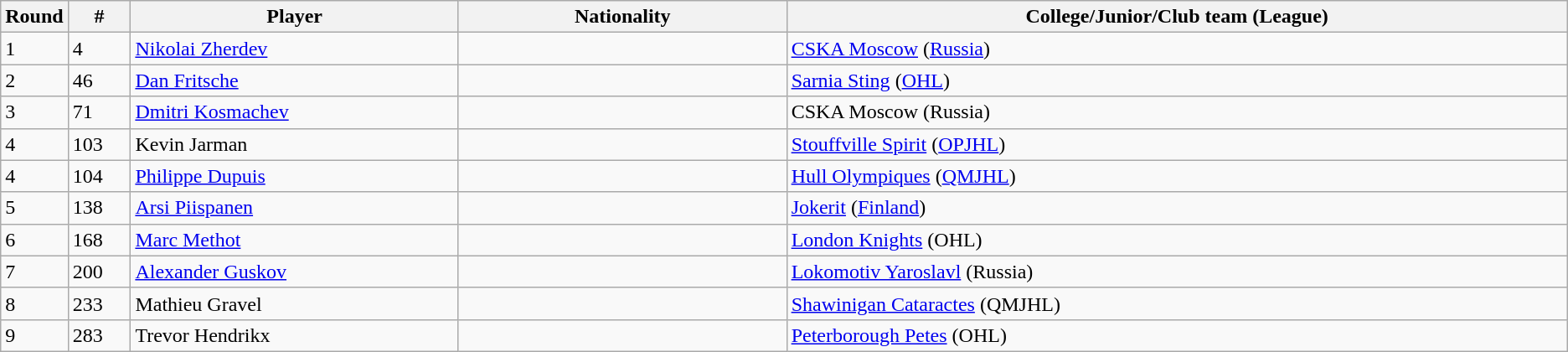<table class="wikitable">
<tr align="center">
<th bgcolor="#DDDDFF" width="4.0%">Round</th>
<th bgcolor="#DDDDFF" width="4.0%">#</th>
<th bgcolor="#DDDDFF" width="21.0%">Player</th>
<th bgcolor="#DDDDFF" width="21.0%">Nationality</th>
<th bgcolor="#DDDDFF" width="100.0%">College/Junior/Club team (League)</th>
</tr>
<tr>
<td>1</td>
<td>4</td>
<td><a href='#'>Nikolai Zherdev</a></td>
<td></td>
<td><a href='#'>CSKA Moscow</a> (<a href='#'>Russia</a>)</td>
</tr>
<tr>
<td>2</td>
<td>46</td>
<td><a href='#'>Dan Fritsche</a></td>
<td></td>
<td><a href='#'>Sarnia Sting</a> (<a href='#'>OHL</a>)</td>
</tr>
<tr>
<td>3</td>
<td>71</td>
<td><a href='#'>Dmitri Kosmachev</a></td>
<td></td>
<td>CSKA Moscow (Russia)</td>
</tr>
<tr>
<td>4</td>
<td>103</td>
<td>Kevin Jarman</td>
<td></td>
<td><a href='#'>Stouffville Spirit</a> (<a href='#'>OPJHL</a>)</td>
</tr>
<tr>
<td>4</td>
<td>104</td>
<td><a href='#'>Philippe Dupuis</a></td>
<td></td>
<td><a href='#'>Hull Olympiques</a> (<a href='#'>QMJHL</a>)</td>
</tr>
<tr>
<td>5</td>
<td>138</td>
<td><a href='#'>Arsi Piispanen</a></td>
<td></td>
<td><a href='#'>Jokerit</a> (<a href='#'>Finland</a>)</td>
</tr>
<tr>
<td>6</td>
<td>168</td>
<td><a href='#'>Marc Methot</a></td>
<td></td>
<td><a href='#'>London Knights</a> (OHL)</td>
</tr>
<tr>
<td>7</td>
<td>200</td>
<td><a href='#'>Alexander Guskov</a></td>
<td></td>
<td><a href='#'>Lokomotiv Yaroslavl</a> (Russia)</td>
</tr>
<tr>
<td>8</td>
<td>233</td>
<td>Mathieu Gravel</td>
<td></td>
<td><a href='#'>Shawinigan Cataractes</a> (QMJHL)</td>
</tr>
<tr>
<td>9</td>
<td>283</td>
<td>Trevor Hendrikx</td>
<td></td>
<td><a href='#'>Peterborough Petes</a> (OHL)</td>
</tr>
</table>
